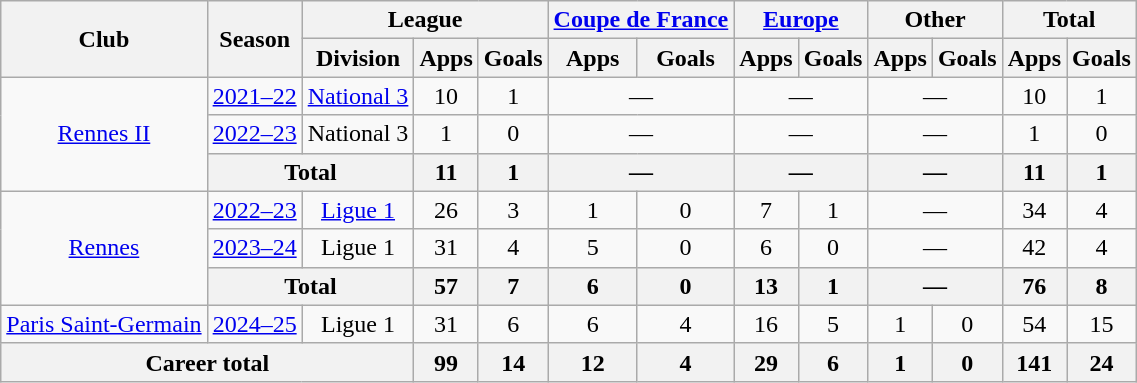<table class="wikitable" style="text-align: center;">
<tr>
<th rowspan="2">Club</th>
<th rowspan="2">Season</th>
<th colspan="3">League</th>
<th colspan="2"><a href='#'>Coupe de France</a></th>
<th colspan="2"><a href='#'>Europe</a></th>
<th colspan="2">Other</th>
<th colspan="2">Total</th>
</tr>
<tr>
<th>Division</th>
<th>Apps</th>
<th>Goals</th>
<th>Apps</th>
<th>Goals</th>
<th>Apps</th>
<th>Goals</th>
<th>Apps</th>
<th>Goals</th>
<th>Apps</th>
<th>Goals</th>
</tr>
<tr>
<td rowspan="3"><a href='#'>Rennes II</a></td>
<td><a href='#'>2021–22</a></td>
<td><a href='#'>National 3</a></td>
<td>10</td>
<td>1</td>
<td colspan="2">—</td>
<td colspan="2">—</td>
<td colspan="2">—</td>
<td>10</td>
<td>1</td>
</tr>
<tr>
<td><a href='#'>2022–23</a></td>
<td>National 3</td>
<td>1</td>
<td>0</td>
<td colspan="2">—</td>
<td colspan="2">—</td>
<td colspan="2">—</td>
<td>1</td>
<td>0</td>
</tr>
<tr>
<th colspan="2">Total</th>
<th>11</th>
<th>1</th>
<th colspan="2">—</th>
<th colspan="2">—</th>
<th colspan="2">—</th>
<th>11</th>
<th>1</th>
</tr>
<tr>
<td rowspan="3"><a href='#'>Rennes</a></td>
<td><a href='#'>2022–23</a></td>
<td><a href='#'>Ligue 1</a></td>
<td>26</td>
<td>3</td>
<td>1</td>
<td>0</td>
<td>7</td>
<td>1</td>
<td colspan="2">—</td>
<td>34</td>
<td>4</td>
</tr>
<tr>
<td><a href='#'>2023–24</a></td>
<td>Ligue 1</td>
<td>31</td>
<td>4</td>
<td>5</td>
<td>0</td>
<td>6</td>
<td>0</td>
<td colspan="2">—</td>
<td>42</td>
<td>4</td>
</tr>
<tr>
<th colspan="2">Total</th>
<th>57</th>
<th>7</th>
<th>6</th>
<th>0</th>
<th>13</th>
<th>1</th>
<th colspan="2">—</th>
<th>76</th>
<th>8</th>
</tr>
<tr>
<td><a href='#'>Paris Saint-Germain</a></td>
<td><a href='#'>2024–25</a></td>
<td>Ligue 1</td>
<td>31</td>
<td>6</td>
<td>6</td>
<td>4</td>
<td>16</td>
<td>5</td>
<td>1</td>
<td>0</td>
<td>54</td>
<td>15</td>
</tr>
<tr>
<th colspan="3">Career total</th>
<th>99</th>
<th>14</th>
<th>12</th>
<th>4</th>
<th>29</th>
<th>6</th>
<th>1</th>
<th>0</th>
<th>141</th>
<th>24</th>
</tr>
</table>
